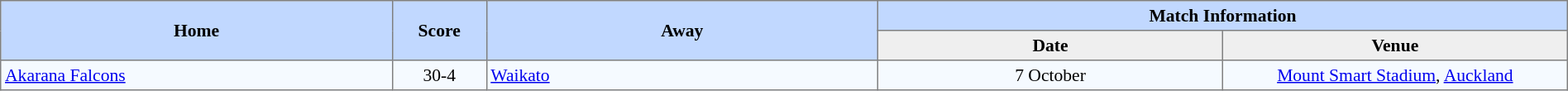<table border=1 style="border-collapse:collapse; font-size:90%; text-align:center;" cellpadding=3 cellspacing=0 width=100%>
<tr bgcolor=#C1D8FF>
<th rowspan=2 width=25%>Home</th>
<th rowspan=2 width=6%>Score</th>
<th rowspan=2 width=25%>Away</th>
<th colspan=6>Match Information</th>
</tr>
<tr bgcolor=#EFEFEF>
<th width=22%>Date</th>
<th width=22%>Venue</th>
</tr>
<tr bgcolor=#F5FAFF>
<td align=left><a href='#'>Akarana Falcons</a></td>
<td>30-4</td>
<td align=left><a href='#'>Waikato</a></td>
<td>7 October</td>
<td><a href='#'>Mount Smart Stadium</a>, <a href='#'>Auckland</a></td>
</tr>
</table>
